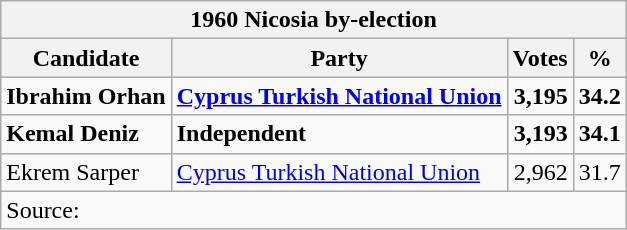<table class=wikitable style=text-align:right>
<tr>
<th colspan=4>1960 Nicosia by-election</th>
</tr>
<tr>
<th>Candidate</th>
<th>Party</th>
<th>Votes</th>
<th>%</th>
</tr>
<tr>
<td align=left><strong>Ibrahim Orhan</strong></td>
<td align=left><strong><a href='#'>Cyprus Turkish National Union</a></strong></td>
<td><strong>3,195</strong></td>
<td><strong>34.2</strong></td>
</tr>
<tr>
<td align=left><strong>Kemal Deniz</strong></td>
<td align=left><strong>Independent</strong></td>
<td><strong>3,193</strong></td>
<td><strong>34.1</strong></td>
</tr>
<tr>
<td align=left>Ekrem Sarper</td>
<td align=left><a href='#'>Cyprus Turkish National Union</a></td>
<td>2,962</td>
<td>31.7</td>
</tr>
<tr>
<td align=left colspan=4>Source: </td>
</tr>
</table>
